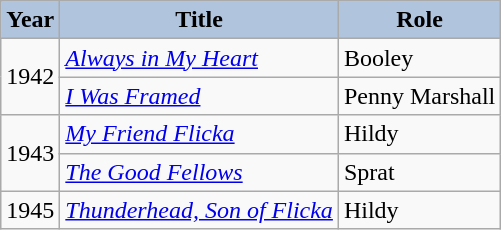<table class="wikitable">
<tr>
<th style="background:#B0C4DE;">Year</th>
<th style="background:#B0C4DE;">Title</th>
<th style="background:#B0C4DE;">Role</th>
</tr>
<tr>
<td rowspan=2>1942</td>
<td><em><a href='#'>Always in My Heart</a></em></td>
<td>Booley</td>
</tr>
<tr>
<td><em><a href='#'>I Was Framed</a></em></td>
<td>Penny Marshall</td>
</tr>
<tr>
<td rowspan=2>1943</td>
<td><em><a href='#'>My Friend Flicka</a></em></td>
<td>Hildy</td>
</tr>
<tr>
<td><em><a href='#'>The Good Fellows</a></em></td>
<td>Sprat</td>
</tr>
<tr>
<td>1945</td>
<td><em><a href='#'>Thunderhead, Son of Flicka</a></em></td>
<td>Hildy</td>
</tr>
</table>
